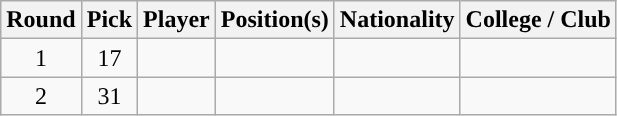<table class="wikitable sortable sortable">
<tr>
<th>Round</th>
<th>Pick</th>
<th>Player</th>
<th>Position(s)</th>
<th>Nationality</th>
<th>College / Club</th>
</tr>
<tr style="text-align: center">
<td>1</td>
<td>17</td>
<td></td>
<td></td>
<td></td>
<td></td>
</tr>
<tr style="text-align: center">
<td>2</td>
<td>31</td>
<td></td>
<td></td>
<td></td>
<td></td>
</tr>
</table>
